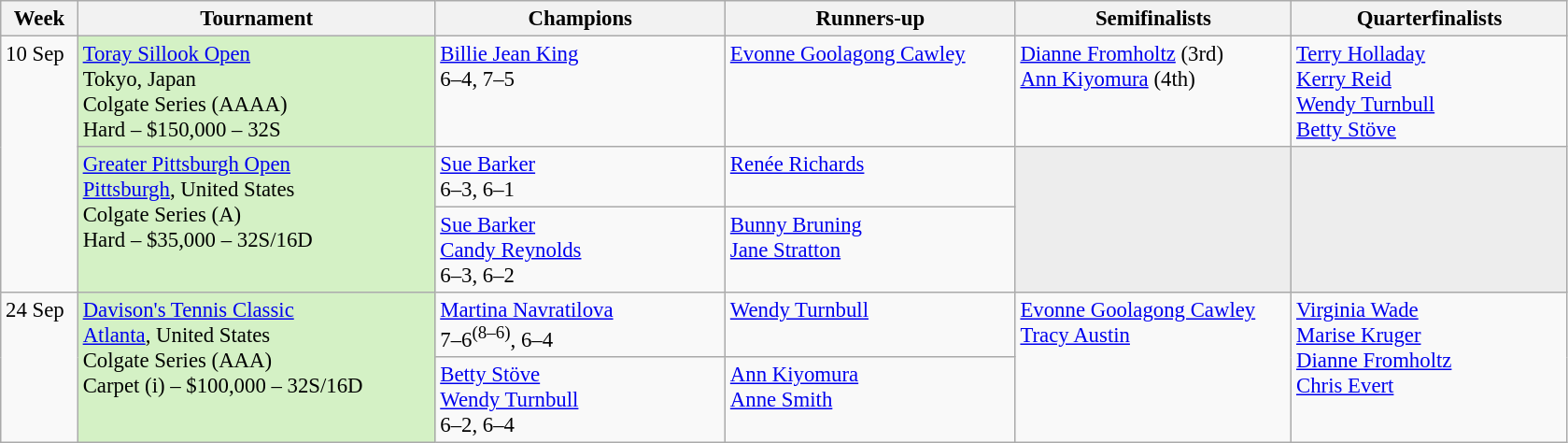<table class=wikitable style=font-size:95%>
<tr>
<th style="width:48px;">Week</th>
<th style="width:248px;">Tournament</th>
<th style="width:200px;">Champions</th>
<th style="width:200px;">Runners-up</th>
<th style="width:190px;">Semifinalists</th>
<th style="width:190px;">Quarterfinalists</th>
</tr>
<tr valign=top>
<td rowspan=3>10 Sep</td>
<td style="background:#D4F1C5;"><a href='#'>Toray Sillook Open</a><br> Tokyo, Japan<br>Colgate Series (AAAA)<br>Hard – $150,000 – 32S</td>
<td> <a href='#'>Billie Jean King</a><br>6–4, 7–5</td>
<td> <a href='#'>Evonne Goolagong Cawley</a></td>
<td> <a href='#'>Dianne Fromholtz</a> (3rd)<br> <a href='#'>Ann Kiyomura</a> (4th)</td>
<td> <a href='#'>Terry Holladay</a><br> <a href='#'>Kerry Reid</a><br> <a href='#'>Wendy Turnbull</a><br>  <a href='#'>Betty Stöve</a></td>
</tr>
<tr valign=top>
<td style="background:#D4F1C5;" rowspan="2"><a href='#'>Greater Pittsburgh Open</a><br> <a href='#'>Pittsburgh</a>, United States<br>Colgate Series (A)<br>Hard – $35,000 – 32S/16D</td>
<td> <a href='#'>Sue Barker</a><br> 6–3, 6–1</td>
<td> <a href='#'>Renée Richards</a></td>
<td rowspan=2 style="background:#ededed;"></td>
<td rowspan=2 style="background:#ededed;"></td>
</tr>
<tr valign=top>
<td> <a href='#'>Sue Barker</a><br>  <a href='#'>Candy Reynolds</a><br> 6–3, 6–2</td>
<td> <a href='#'>Bunny Bruning</a><br>  <a href='#'>Jane Stratton</a></td>
</tr>
<tr valign=top>
<td rowspan=2>24 Sep</td>
<td style="background:#D4F1C5;" rowspan="2"><a href='#'>Davison's Tennis Classic</a><br> <a href='#'>Atlanta</a>, United States<br>Colgate Series (AAA)<br>Carpet (i) – $100,000 – 32S/16D</td>
<td> <a href='#'>Martina Navratilova</a><br>7–6<sup>(8–6)</sup>, 6–4</td>
<td> <a href='#'>Wendy Turnbull</a></td>
<td rowspan=2> <a href='#'>Evonne Goolagong Cawley</a><br> <a href='#'>Tracy Austin</a></td>
<td rowspan=2> <a href='#'>Virginia Wade</a><br>  <a href='#'>Marise Kruger</a><br> <a href='#'>Dianne Fromholtz</a><br> <a href='#'>Chris Evert</a></td>
</tr>
<tr valign=top>
<td> <a href='#'>Betty Stöve</a><br> <a href='#'>Wendy Turnbull</a><br>6–2, 6–4</td>
<td> <a href='#'>Ann Kiyomura</a><br>  <a href='#'>Anne Smith</a></td>
</tr>
</table>
